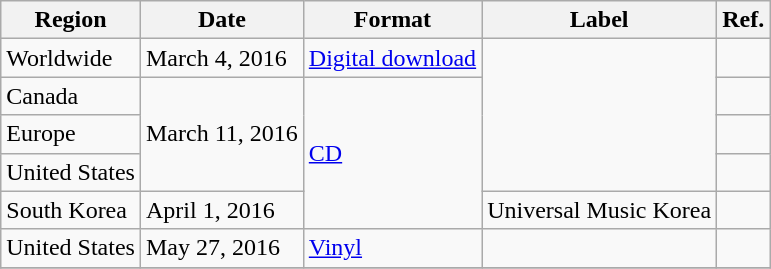<table class="wikitable plainrowheaders">
<tr>
<th>Region</th>
<th>Date</th>
<th>Format</th>
<th>Label</th>
<th>Ref.</th>
</tr>
<tr>
<td rowspan="1">Worldwide</td>
<td>March 4, 2016</td>
<td><a href='#'>Digital download</a></td>
<td rowspan="4"></td>
<td></td>
</tr>
<tr>
<td>Canada</td>
<td rowspan="3">March 11, 2016</td>
<td rowspan="4"><a href='#'>CD</a></td>
<td></td>
</tr>
<tr>
<td>Europe</td>
<td></td>
</tr>
<tr>
<td>United States</td>
<td></td>
</tr>
<tr>
<td>South Korea</td>
<td>April 1, 2016</td>
<td>Universal Music Korea</td>
<td></td>
</tr>
<tr>
<td>United States</td>
<td>May 27, 2016</td>
<td><a href='#'>Vinyl</a></td>
<td></td>
<td></td>
</tr>
<tr>
</tr>
</table>
